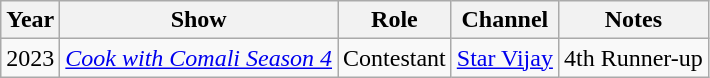<table Class ="wikitable sortable">
<tr>
<th>Year</th>
<th>Show</th>
<th>Role</th>
<th>Channel</th>
<th>Notes</th>
</tr>
<tr>
<td>2023</td>
<td><em><a href='#'>Cook with Comali Season 4</a></em></td>
<td>Contestant</td>
<td><a href='#'>Star Vijay</a></td>
<td>4th Runner-up</td>
</tr>
</table>
